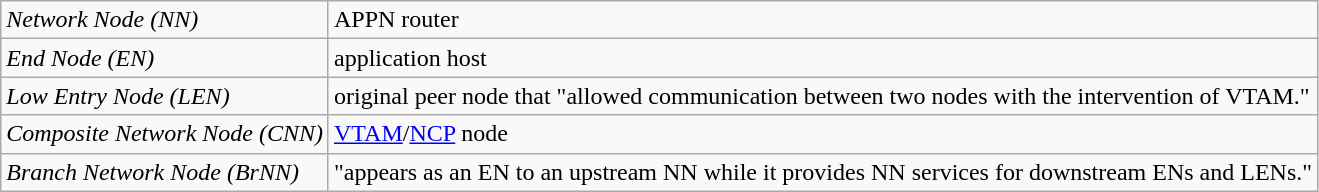<table class="wikitable">
<tr>
<td><em>Network Node (NN)</em></td>
<td>APPN router</td>
</tr>
<tr>
<td><em>End Node (EN)</em></td>
<td>application host</td>
</tr>
<tr>
<td><em>Low Entry Node (LEN)</em></td>
<td>original peer node that "allowed communication between two nodes with the intervention of VTAM."</td>
</tr>
<tr>
<td><em>Composite Network Node (CNN)</em></td>
<td><a href='#'>VTAM</a>/<a href='#'>NCP</a> node</td>
</tr>
<tr>
<td><em>Branch Network Node (BrNN)</em></td>
<td>"appears as an EN to an upstream NN while it provides NN services for downstream ENs and LENs."</td>
</tr>
</table>
